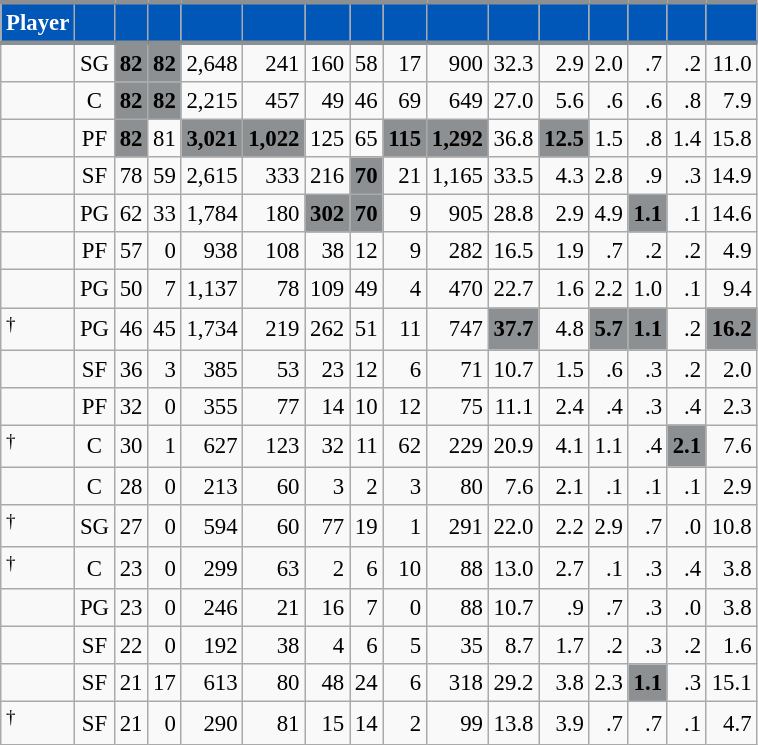<table class="wikitable sortable" style="font-size: 95%; text-align:right;">
<tr>
<th style="background:#0057B7; color:#FFFFFF; border-top:#8D9093 3px solid; border-bottom:#8D9093 3px solid;">Player</th>
<th style="background:#0057B7; color:#FFFFFF; border-top:#8D9093 3px solid; border-bottom:#8D9093 3px solid;"></th>
<th style="background:#0057B7; color:#FFFFFF; border-top:#8D9093 3px solid; border-bottom:#8D9093 3px solid;"></th>
<th style="background:#0057B7; color:#FFFFFF; border-top:#8D9093 3px solid; border-bottom:#8D9093 3px solid;"></th>
<th style="background:#0057B7; color:#FFFFFF; border-top:#8D9093 3px solid; border-bottom:#8D9093 3px solid;"></th>
<th style="background:#0057B7; color:#FFFFFF; border-top:#8D9093 3px solid; border-bottom:#8D9093 3px solid;"></th>
<th style="background:#0057B7; color:#FFFFFF; border-top:#8D9093 3px solid; border-bottom:#8D9093 3px solid;"></th>
<th style="background:#0057B7; color:#FFFFFF; border-top:#8D9093 3px solid; border-bottom:#8D9093 3px solid;"></th>
<th style="background:#0057B7; color:#FFFFFF; border-top:#8D9093 3px solid; border-bottom:#8D9093 3px solid;"></th>
<th style="background:#0057B7; color:#FFFFFF; border-top:#8D9093 3px solid; border-bottom:#8D9093 3px solid;"></th>
<th style="background:#0057B7; color:#FFFFFF; border-top:#8D9093 3px solid; border-bottom:#8D9093 3px solid;"></th>
<th style="background:#0057B7; color:#FFFFFF; border-top:#8D9093 3px solid; border-bottom:#8D9093 3px solid;"></th>
<th style="background:#0057B7; color:#FFFFFF; border-top:#8D9093 3px solid; border-bottom:#8D9093 3px solid;"></th>
<th style="background:#0057B7; color:#FFFFFF; border-top:#8D9093 3px solid; border-bottom:#8D9093 3px solid;"></th>
<th style="background:#0057B7; color:#FFFFFF; border-top:#8D9093 3px solid; border-bottom:#8D9093 3px solid;"></th>
<th style="background:#0057B7; color:#FFFFFF; border-top:#8D9093 3px solid; border-bottom:#8D9093 3px solid;"></th>
</tr>
<tr>
<td style="text-align:left;"></td>
<td style="text-align:center;">SG</td>
<td style="background:#8D9093; color:#010101;"><strong>82</strong></td>
<td style="background:#8D9093; color:#010101;"><strong>82</strong></td>
<td>2,648</td>
<td>241</td>
<td>160</td>
<td>58</td>
<td>17</td>
<td>900</td>
<td>32.3</td>
<td>2.9</td>
<td>2.0</td>
<td>.7</td>
<td>.2</td>
<td>11.0</td>
</tr>
<tr>
<td style="text-align:left;"></td>
<td style="text-align:center;">C</td>
<td style="background:#8D9093; color:#010101;"><strong>82</strong></td>
<td style="background:#8D9093; color:#010101;"><strong>82</strong></td>
<td>2,215</td>
<td>457</td>
<td>49</td>
<td>46</td>
<td>69</td>
<td>649</td>
<td>27.0</td>
<td>5.6</td>
<td>.6</td>
<td>.6</td>
<td>.8</td>
<td>7.9</td>
</tr>
<tr>
<td style="text-align:left;"></td>
<td style="text-align:center;">PF</td>
<td style="background:#8D9093; color:#010101;"><strong>82</strong></td>
<td>81</td>
<td style="background:#8D9093; color:#010101;"><strong>3,021</strong></td>
<td style="background:#8D9093; color:#010101;"><strong>1,022</strong></td>
<td>125</td>
<td>65</td>
<td style="background:#8D9093; color:#010101;"><strong>115</strong></td>
<td style="background:#8D9093; color:#010101;"><strong>1,292</strong></td>
<td>36.8</td>
<td style="background:#8D9093; color:#010101;"><strong>12.5</strong></td>
<td>1.5</td>
<td>.8</td>
<td>1.4</td>
<td>15.8</td>
</tr>
<tr>
<td style="text-align:left;"></td>
<td style="text-align:center;">SF</td>
<td>78</td>
<td>59</td>
<td>2,615</td>
<td>333</td>
<td>216</td>
<td style="background:#8D9093; color:#010101;"><strong>70</strong></td>
<td>21</td>
<td>1,165</td>
<td>33.5</td>
<td>4.3</td>
<td>2.8</td>
<td>.9</td>
<td>.3</td>
<td>14.9</td>
</tr>
<tr>
<td style="text-align:left;"></td>
<td style="text-align:center;">PG</td>
<td>62</td>
<td>33</td>
<td>1,784</td>
<td>180</td>
<td style="background:#8D9093; color:#010101;"><strong>302</strong></td>
<td style="background:#8D9093; color:#010101;"><strong>70</strong></td>
<td>9</td>
<td>905</td>
<td>28.8</td>
<td>2.9</td>
<td>4.9</td>
<td style="background:#8D9093; color:#010101;"><strong>1.1</strong></td>
<td>.1</td>
<td>14.6</td>
</tr>
<tr>
<td style="text-align:left;"></td>
<td style="text-align:center;">PF</td>
<td>57</td>
<td>0</td>
<td>938</td>
<td>108</td>
<td>38</td>
<td>12</td>
<td>9</td>
<td>282</td>
<td>16.5</td>
<td>1.9</td>
<td>.7</td>
<td>.2</td>
<td>.2</td>
<td>4.9</td>
</tr>
<tr>
<td style="text-align:left;"></td>
<td style="text-align:center;">PG</td>
<td>50</td>
<td>7</td>
<td>1,137</td>
<td>78</td>
<td>109</td>
<td>49</td>
<td>4</td>
<td>470</td>
<td>22.7</td>
<td>1.6</td>
<td>2.2</td>
<td>1.0</td>
<td>.1</td>
<td>9.4</td>
</tr>
<tr>
<td style="text-align:left;"><sup>†</sup></td>
<td style="text-align:center;">PG</td>
<td>46</td>
<td>45</td>
<td>1,734</td>
<td>219</td>
<td>262</td>
<td>51</td>
<td>11</td>
<td>747</td>
<td style="background:#8D9093; color:#010101;"><strong>37.7</strong></td>
<td>4.8</td>
<td style="background:#8D9093; color:#010101;"><strong>5.7</strong></td>
<td style="background:#8D9093; color:#010101;"><strong>1.1</strong></td>
<td>.2</td>
<td style="background:#8D9093; color:#010101;"><strong>16.2</strong></td>
</tr>
<tr>
<td style="text-align:left;"></td>
<td style="text-align:center;">SF</td>
<td>36</td>
<td>3</td>
<td>385</td>
<td>53</td>
<td>23</td>
<td>12</td>
<td>6</td>
<td>71</td>
<td>10.7</td>
<td>1.5</td>
<td>.6</td>
<td>.3</td>
<td>.2</td>
<td>2.0</td>
</tr>
<tr>
<td style="text-align:left;"></td>
<td style="text-align:center;">PF</td>
<td>32</td>
<td>0</td>
<td>355</td>
<td>77</td>
<td>14</td>
<td>10</td>
<td>12</td>
<td>75</td>
<td>11.1</td>
<td>2.4</td>
<td>.4</td>
<td>.3</td>
<td>.4</td>
<td>2.3</td>
</tr>
<tr>
<td style="text-align:left;"><sup>†</sup></td>
<td style="text-align:center;">C</td>
<td>30</td>
<td>1</td>
<td>627</td>
<td>123</td>
<td>32</td>
<td>11</td>
<td>62</td>
<td>229</td>
<td>20.9</td>
<td>4.1</td>
<td>1.1</td>
<td>.4</td>
<td style="background:#8D9093; color:#010101;"><strong>2.1</strong></td>
<td>7.6</td>
</tr>
<tr>
<td style="text-align:left;"></td>
<td style="text-align:center;">C</td>
<td>28</td>
<td>0</td>
<td>213</td>
<td>60</td>
<td>3</td>
<td>2</td>
<td>3</td>
<td>80</td>
<td>7.6</td>
<td>2.1</td>
<td>.1</td>
<td>.1</td>
<td>.1</td>
<td>2.9</td>
</tr>
<tr>
<td style="text-align:left;"><sup>†</sup></td>
<td style="text-align:center;">SG</td>
<td>27</td>
<td>0</td>
<td>594</td>
<td>60</td>
<td>77</td>
<td>19</td>
<td>1</td>
<td>291</td>
<td>22.0</td>
<td>2.2</td>
<td>2.9</td>
<td>.7</td>
<td>.0</td>
<td>10.8</td>
</tr>
<tr>
<td style="text-align:left;"><sup>†</sup></td>
<td style="text-align:center;">C</td>
<td>23</td>
<td>0</td>
<td>299</td>
<td>63</td>
<td>2</td>
<td>6</td>
<td>10</td>
<td>88</td>
<td>13.0</td>
<td>2.7</td>
<td>.1</td>
<td>.3</td>
<td>.4</td>
<td>3.8</td>
</tr>
<tr>
<td style="text-align:left;"></td>
<td style="text-align:center;">PG</td>
<td>23</td>
<td>0</td>
<td>246</td>
<td>21</td>
<td>16</td>
<td>7</td>
<td>0</td>
<td>88</td>
<td>10.7</td>
<td>.9</td>
<td>.7</td>
<td>.3</td>
<td>.0</td>
<td>3.8</td>
</tr>
<tr>
<td style="text-align:left;"></td>
<td style="text-align:center;">SF</td>
<td>22</td>
<td>0</td>
<td>192</td>
<td>38</td>
<td>4</td>
<td>6</td>
<td>5</td>
<td>35</td>
<td>8.7</td>
<td>1.7</td>
<td>.2</td>
<td>.3</td>
<td>.2</td>
<td>1.6</td>
</tr>
<tr>
<td style="text-align:left;"></td>
<td style="text-align:center;">SF</td>
<td>21</td>
<td>17</td>
<td>613</td>
<td>80</td>
<td>48</td>
<td>24</td>
<td>6</td>
<td>318</td>
<td>29.2</td>
<td>3.8</td>
<td>2.3</td>
<td style="background:#8D9093; color:#010101;"><strong>1.1</strong></td>
<td>.3</td>
<td>15.1</td>
</tr>
<tr>
<td style="text-align:left;"><sup>†</sup></td>
<td style="text-align:center;">SF</td>
<td>21</td>
<td>0</td>
<td>290</td>
<td>81</td>
<td>15</td>
<td>14</td>
<td>2</td>
<td>99</td>
<td>13.8</td>
<td>3.9</td>
<td>.7</td>
<td>.7</td>
<td>.1</td>
<td>4.7</td>
</tr>
</table>
